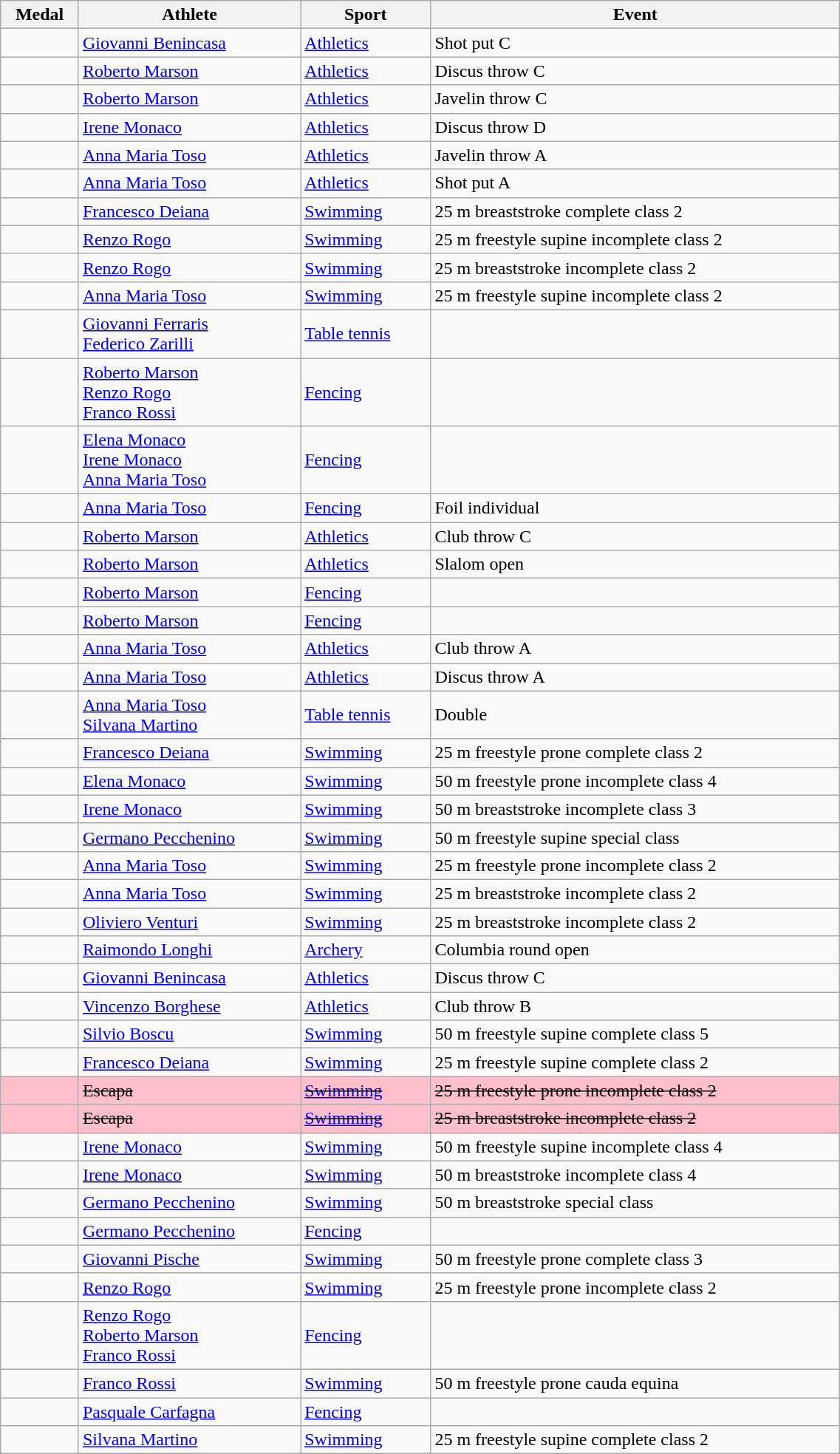<table class="wikitable sortable" width=60% style="font-size:100%; text-align:left;">
<tr>
<th>Medal</th>
<th>Athlete</th>
<th>Sport</th>
<th>Event</th>
</tr>
<tr>
<td align=center></td>
<td><a href='#'>Giovanni Benincasa</a></td>
<td><a href='#'>Athletics</a></td>
<td>Shot put C</td>
</tr>
<tr>
<td align=center></td>
<td><a href='#'>Roberto Marson</a></td>
<td><a href='#'>Athletics</a></td>
<td>Discus throw C</td>
</tr>
<tr>
<td align=center></td>
<td><a href='#'>Roberto Marson</a></td>
<td><a href='#'>Athletics</a></td>
<td>Javelin throw C</td>
</tr>
<tr>
<td align=center></td>
<td><a href='#'>Irene Monaco</a></td>
<td><a href='#'>Athletics</a></td>
<td>Discus throw D</td>
</tr>
<tr>
<td align=center></td>
<td><a href='#'>Anna Maria Toso</a></td>
<td><a href='#'>Athletics</a></td>
<td>Javelin throw A</td>
</tr>
<tr>
<td align=center></td>
<td><a href='#'>Anna Maria Toso</a></td>
<td><a href='#'>Athletics</a></td>
<td>Shot put A</td>
</tr>
<tr>
<td align=center></td>
<td><a href='#'>Francesco Deiana</a></td>
<td><a href='#'>Swimming</a></td>
<td>25 m breaststroke complete class 2</td>
</tr>
<tr>
<td align=center></td>
<td><a href='#'>Renzo Rogo</a></td>
<td><a href='#'>Swimming</a></td>
<td>25 m freestyle supine incomplete class 2</td>
</tr>
<tr>
<td align=center></td>
<td><a href='#'>Renzo Rogo</a></td>
<td><a href='#'>Swimming</a></td>
<td>25 m breaststroke incomplete class 2</td>
</tr>
<tr>
<td align=center></td>
<td><a href='#'>Anna Maria Toso</a></td>
<td><a href='#'>Swimming</a></td>
<td>25 m freestyle supine incomplete class 2</td>
</tr>
<tr>
<td align=center></td>
<td><a href='#'>Giovanni Ferraris</a><br><a href='#'>Federico Zarilli</a></td>
<td><a href='#'>Table tennis</a></td>
<td></td>
</tr>
<tr>
<td align=center></td>
<td><a href='#'>Roberto Marson</a><br><a href='#'>Renzo Rogo</a><br><a href='#'>Franco Rossi</a></td>
<td><a href='#'>Fencing</a></td>
<td></td>
</tr>
<tr>
<td align=center></td>
<td><a href='#'>Elena Monaco</a><br><a href='#'>Irene Monaco</a><br><a href='#'>Anna Maria Toso</a></td>
<td><a href='#'>Fencing</a></td>
<td></td>
</tr>
<tr>
<td align=center></td>
<td><a href='#'>Anna Maria Toso</a></td>
<td><a href='#'>Fencing</a></td>
<td>Foil individual</td>
</tr>
<tr>
<td align=center></td>
<td><a href='#'>Roberto Marson</a></td>
<td><a href='#'>Athletics</a></td>
<td>Club throw C</td>
</tr>
<tr>
<td align=center></td>
<td><a href='#'>Roberto Marson</a></td>
<td><a href='#'>Athletics</a></td>
<td>Slalom open</td>
</tr>
<tr>
<td align=center></td>
<td><a href='#'>Roberto Marson</a></td>
<td><a href='#'>Fencing</a></td>
<td></td>
</tr>
<tr>
<td align=center></td>
<td><a href='#'>Roberto Marson</a></td>
<td><a href='#'>Fencing</a></td>
<td></td>
</tr>
<tr>
<td align=center></td>
<td><a href='#'>Anna Maria Toso</a></td>
<td><a href='#'>Athletics</a></td>
<td>Club throw A</td>
</tr>
<tr>
<td align=center></td>
<td><a href='#'>Anna Maria Toso</a></td>
<td><a href='#'>Athletics</a></td>
<td>Discus throw A</td>
</tr>
<tr>
<td align=center></td>
<td><a href='#'>Anna Maria Toso</a><br><a href='#'>Silvana Martino</a></td>
<td><a href='#'>Table tennis</a></td>
<td>Double</td>
</tr>
<tr>
<td align=center></td>
<td><a href='#'>Francesco Deiana</a></td>
<td><a href='#'>Swimming</a></td>
<td>25 m freestyle prone complete class 2</td>
</tr>
<tr>
<td align=center></td>
<td><a href='#'>Elena Monaco</a></td>
<td><a href='#'>Swimming</a></td>
<td>50 m freestyle prone incomplete class 4</td>
</tr>
<tr>
<td align=center></td>
<td><a href='#'>Irene Monaco</a></td>
<td><a href='#'>Swimming</a></td>
<td>50 m breaststroke incomplete class 3</td>
</tr>
<tr>
<td align=center></td>
<td><a href='#'>Germano Pecchenino</a></td>
<td><a href='#'>Swimming</a></td>
<td>50 m freestyle supine special class</td>
</tr>
<tr>
<td align=center></td>
<td><a href='#'>Anna Maria Toso</a></td>
<td><a href='#'>Swimming</a></td>
<td>25 m freestyle prone incomplete class 2</td>
</tr>
<tr>
<td align=center></td>
<td><a href='#'>Anna Maria Toso</a></td>
<td><a href='#'>Swimming</a></td>
<td>25 m breaststroke incomplete class 2</td>
</tr>
<tr>
<td align=center></td>
<td><a href='#'>Oliviero Venturi</a></td>
<td><a href='#'>Swimming</a></td>
<td>25 m breaststroke incomplete class 2</td>
</tr>
<tr>
<td align=center></td>
<td><a href='#'>Raimondo Longhi</a></td>
<td><a href='#'>Archery</a></td>
<td>Columbia round open</td>
</tr>
<tr>
<td align=center></td>
<td><a href='#'>Giovanni Benincasa</a></td>
<td><a href='#'>Athletics</a></td>
<td>Discus throw C</td>
</tr>
<tr>
<td align=center></td>
<td><a href='#'>Vincenzo Borghese</a></td>
<td><a href='#'>Athletics</a></td>
<td>Club throw B</td>
</tr>
<tr>
<td align=center></td>
<td><a href='#'>Silvio Boscu</a></td>
<td><a href='#'>Swimming</a></td>
<td>50 m freestyle supine complete class 5</td>
</tr>
<tr>
<td align=center></td>
<td><a href='#'>Francesco Deiana</a></td>
<td><a href='#'>Swimming</a></td>
<td>25 m freestyle supine complete class 2</td>
</tr>
<tr bgcolor=pink>
<td align=center><del></del></td>
<td><del>Escapa</del></td>
<td><del><a href='#'>Swimming</a></del></td>
<td><del>25 m freestyle prone incomplete class 2</del></td>
</tr>
<tr bgcolor=pink>
<td align=center><del></del></td>
<td><del>Escapa</del></td>
<td><del><a href='#'>Swimming</a></del></td>
<td><del>25 m breaststroke incomplete class 2</del></td>
</tr>
<tr>
<td align=center></td>
<td><a href='#'>Irene Monaco</a></td>
<td><a href='#'>Swimming</a></td>
<td>50 m freestyle supine incomplete class 4</td>
</tr>
<tr>
<td align=center></td>
<td><a href='#'>Irene Monaco</a></td>
<td><a href='#'>Swimming</a></td>
<td>50 m breaststroke incomplete class 4</td>
</tr>
<tr>
<td align=center></td>
<td><a href='#'>Germano Pecchenino</a></td>
<td><a href='#'>Swimming</a></td>
<td>50 m breaststroke special class</td>
</tr>
<tr>
<td align=center></td>
<td><a href='#'>Germano Pecchenino</a></td>
<td><a href='#'>Fencing</a></td>
<td></td>
</tr>
<tr>
<td align=center></td>
<td><a href='#'>Giovanni Pische</a></td>
<td><a href='#'>Swimming</a></td>
<td>50 m freestyle prone complete class 3</td>
</tr>
<tr>
<td align=center></td>
<td><a href='#'>Renzo Rogo</a></td>
<td><a href='#'>Swimming</a></td>
<td>25 m freestyle prone incomplete class 2</td>
</tr>
<tr>
<td align=center></td>
<td><a href='#'>Renzo Rogo</a><br><a href='#'>Roberto Marson</a><br><a href='#'>Franco Rossi</a></td>
<td><a href='#'>Fencing</a></td>
<td></td>
</tr>
<tr>
<td align=center></td>
<td><a href='#'>Franco Rossi</a></td>
<td><a href='#'>Swimming</a></td>
<td>50 m freestyle prone cauda equina</td>
</tr>
<tr>
<td align=center></td>
<td><a href='#'>Pasquale Carfagna</a></td>
<td><a href='#'>Fencing</a></td>
<td></td>
</tr>
<tr>
<td align=center></td>
<td><a href='#'>Silvana Martino</a></td>
<td><a href='#'>Swimming</a></td>
<td>25 m freestyle supine complete class 2</td>
</tr>
</table>
